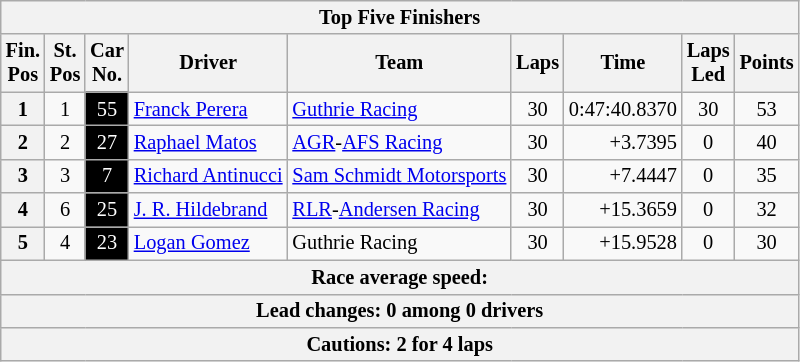<table class="wikitable" style="font-size:85%;">
<tr>
<th colspan=9>Top Five Finishers</th>
</tr>
<tr>
<th>Fin.<br>Pos</th>
<th>St.<br>Pos</th>
<th>Car<br>No.</th>
<th>Driver</th>
<th>Team</th>
<th>Laps</th>
<th>Time</th>
<th>Laps<br>Led</th>
<th>Points</th>
</tr>
<tr>
<th>1</th>
<td align=center>1</td>
<td style="background:#000000; color:white;" align=center>55</td>
<td> <a href='#'>Franck Perera</a></td>
<td><a href='#'>Guthrie Racing</a></td>
<td align=center>30</td>
<td align=right>0:47:40.8370</td>
<td align=center>30</td>
<td align=center>53</td>
</tr>
<tr>
<th>2</th>
<td align=center>2</td>
<td style="background:#000000; color:white;" align=center>27</td>
<td> <a href='#'>Raphael Matos</a></td>
<td><a href='#'>AGR</a>-<a href='#'>AFS Racing</a></td>
<td align=center>30</td>
<td align=right>+3.7395</td>
<td align=center>0</td>
<td align=center>40</td>
</tr>
<tr>
<th>3</th>
<td align=center>3</td>
<td style="background:#000000; color:white;" align=center>7</td>
<td> <a href='#'>Richard Antinucci</a></td>
<td><a href='#'>Sam Schmidt Motorsports</a></td>
<td align=center>30</td>
<td align=right>+7.4447</td>
<td align=center>0</td>
<td align=center>35</td>
</tr>
<tr>
<th>4</th>
<td align=center>6</td>
<td style="background:#000000; color:white;" align=center>25</td>
<td> <a href='#'>J. R. Hildebrand</a></td>
<td><a href='#'>RLR</a>-<a href='#'>Andersen Racing</a></td>
<td align=center>30</td>
<td align=right>+15.3659</td>
<td align=center>0</td>
<td align=center>32</td>
</tr>
<tr>
<th>5</th>
<td align=center>4</td>
<td style="background:#000000; color:white;" align=center>23</td>
<td> <a href='#'>Logan Gomez</a></td>
<td>Guthrie Racing</td>
<td align=center>30</td>
<td align=right>+15.9528</td>
<td align=center>0</td>
<td align=center>30</td>
</tr>
<tr>
<th colspan=9>Race average speed: </th>
</tr>
<tr>
<th colspan=9>Lead changes: 0 among 0 drivers</th>
</tr>
<tr>
<th colspan=9>Cautions: 2 for 4 laps</th>
</tr>
</table>
